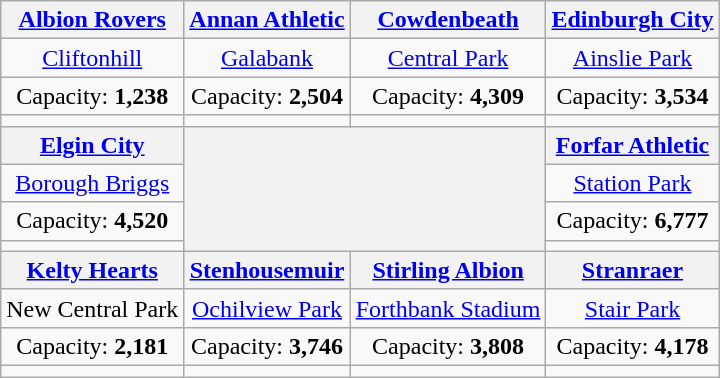<table class="wikitable" style="text-align:center">
<tr>
<th><a href='#'>Albion Rovers</a></th>
<th><a href='#'>Annan Athletic</a></th>
<th><a href='#'>Cowdenbeath</a></th>
<th><a href='#'>Edinburgh City</a></th>
</tr>
<tr>
<td><a href='#'>Cliftonhill</a></td>
<td><a href='#'>Galabank</a></td>
<td><a href='#'>Central Park</a></td>
<td><a href='#'>Ainslie Park</a></td>
</tr>
<tr>
<td>Capacity: <strong>1,238</strong></td>
<td>Capacity: <strong>2,504</strong></td>
<td>Capacity: <strong>4,309</strong></td>
<td>Capacity: <strong>3,534</strong></td>
</tr>
<tr>
<td></td>
<td></td>
<td></td>
<td></td>
</tr>
<tr>
<th><a href='#'>Elgin City</a></th>
<th colspan=2 rowspan=4><br></th>
<th><a href='#'>Forfar Athletic</a></th>
</tr>
<tr>
<td><a href='#'>Borough Briggs</a></td>
<td><a href='#'>Station Park</a></td>
</tr>
<tr>
<td>Capacity: <strong>4,520</strong></td>
<td>Capacity: <strong>6,777</strong></td>
</tr>
<tr>
<td></td>
<td></td>
</tr>
<tr>
<th><a href='#'>Kelty Hearts</a></th>
<th><a href='#'>Stenhousemuir</a></th>
<th><a href='#'>Stirling Albion</a></th>
<th><a href='#'>Stranraer</a></th>
</tr>
<tr>
<td>New Central Park</td>
<td><a href='#'>Ochilview Park</a></td>
<td><a href='#'>Forthbank Stadium</a></td>
<td><a href='#'>Stair Park</a></td>
</tr>
<tr>
<td>Capacity: <strong>2,181</strong></td>
<td>Capacity: <strong>3,746</strong></td>
<td>Capacity: <strong>3,808</strong></td>
<td>Capacity: <strong>4,178</strong></td>
</tr>
<tr>
<td></td>
<td></td>
<td></td>
<td></td>
</tr>
</table>
